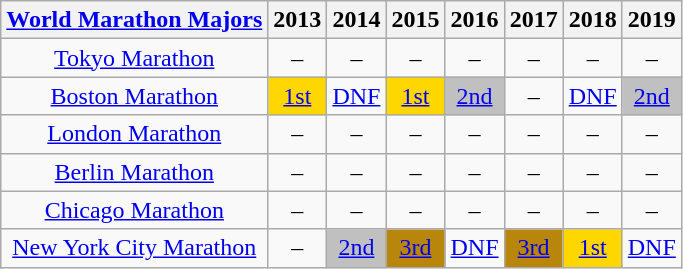<table class="wikitable" style="text-align:center;">
<tr>
<th><a href='#'>World Marathon Majors</a></th>
<th>2013</th>
<th>2014</th>
<th>2015</th>
<th>2016</th>
<th>2017</th>
<th>2018</th>
<th>2019</th>
</tr>
<tr>
<td><a href='#'>Tokyo Marathon</a></td>
<td>–</td>
<td>–</td>
<td>–</td>
<td>–</td>
<td>–</td>
<td>–</td>
<td>–</td>
</tr>
<tr>
<td><a href='#'>Boston Marathon</a></td>
<td style="background: gold;"><a href='#'>1st</a></td>
<td><a href='#'>DNF</a></td>
<td style="background: gold;"><a href='#'>1st</a></td>
<td style="background: silver;"><a href='#'>2nd</a></td>
<td>–</td>
<td><a href='#'>DNF</a></td>
<td style="background: silver;"><a href='#'>2nd</a></td>
</tr>
<tr>
<td><a href='#'>London Marathon</a></td>
<td>–</td>
<td>–</td>
<td>–</td>
<td>–</td>
<td>–</td>
<td>–</td>
<td>–</td>
</tr>
<tr>
<td><a href='#'>Berlin Marathon</a></td>
<td>–</td>
<td>–</td>
<td>–</td>
<td>–</td>
<td>–</td>
<td>–</td>
<td>–</td>
</tr>
<tr>
<td><a href='#'>Chicago Marathon</a></td>
<td>–</td>
<td>–</td>
<td>–</td>
<td>–</td>
<td>–</td>
<td>–</td>
<td>–</td>
</tr>
<tr>
<td><a href='#'>New York City Marathon</a></td>
<td>–</td>
<td style="background: silver;"><a href='#'>2nd</a></td>
<td style="background: DarkGoldenrod;"><a href='#'>3rd</a></td>
<td><a href='#'>DNF</a></td>
<td style="background: DarkGoldenrod;"><a href='#'>3rd</a></td>
<td style="background: gold;"><a href='#'>1st</a></td>
<td><a href='#'>DNF</a></td>
</tr>
</table>
